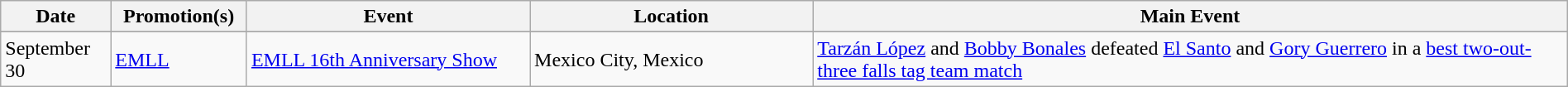<table class="wikitable" style="width:100%;">
<tr>
<th width=5%>Date</th>
<th width=5%>Promotion(s)</th>
<th style="width:15%;">Event</th>
<th style="width:15%;">Location</th>
<th style="width:40%;">Main Event</th>
</tr>
<tr style="width:20%;"| Notes>
</tr>
<tr>
<td>September 30</td>
<td><a href='#'>EMLL</a></td>
<td><a href='#'>EMLL 16th Anniversary Show</a></td>
<td>Mexico City, Mexico</td>
<td><a href='#'>Tarzán López</a> and <a href='#'>Bobby Bonales</a> defeated <a href='#'>El Santo</a> and <a href='#'>Gory Guerrero</a> in a <a href='#'>best two-out-three falls tag team match</a></td>
</tr>
</table>
